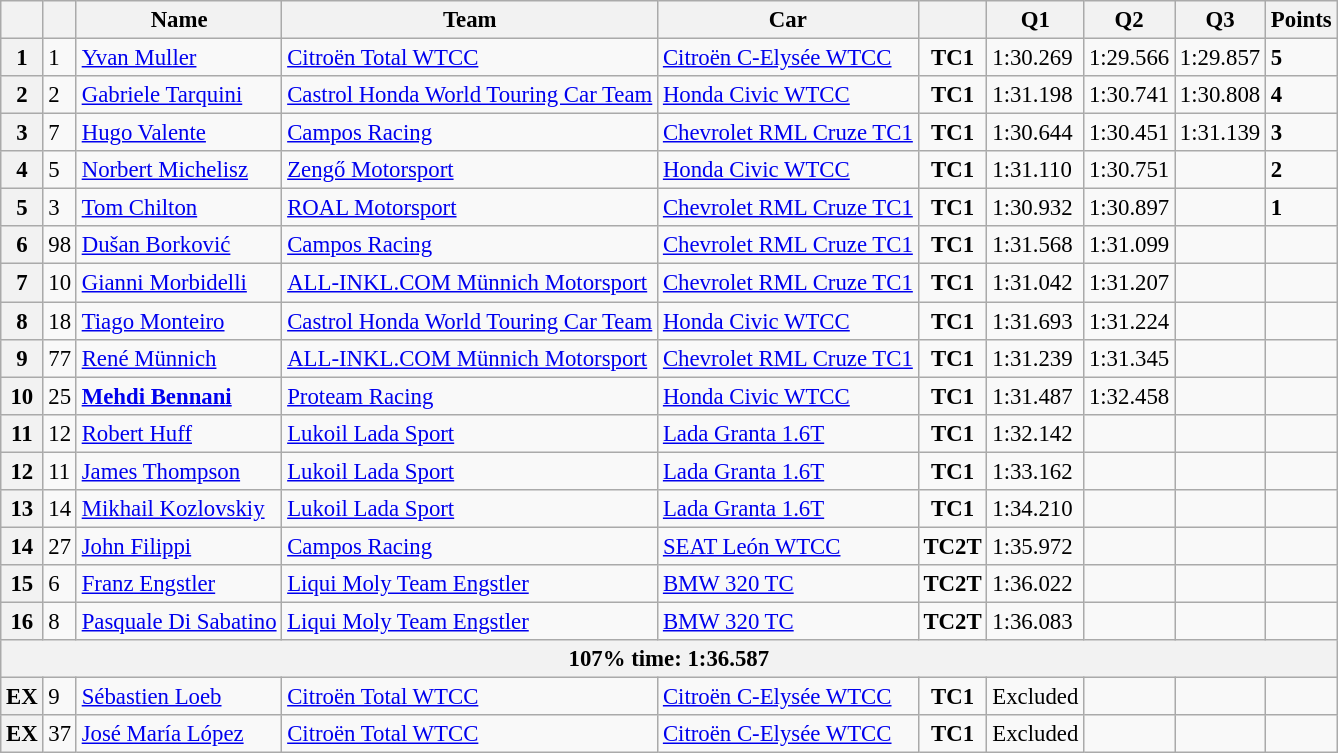<table class="wikitable sortable" style="font-size: 95%;">
<tr>
<th></th>
<th></th>
<th>Name</th>
<th>Team</th>
<th>Car</th>
<th></th>
<th>Q1</th>
<th>Q2</th>
<th>Q3</th>
<th>Points</th>
</tr>
<tr>
<th>1</th>
<td>1</td>
<td> <a href='#'>Yvan Muller</a></td>
<td><a href='#'>Citroën Total WTCC</a></td>
<td><a href='#'>Citroën C-Elysée WTCC</a></td>
<td align=center><strong><span>TC1</span></strong></td>
<td>1:30.269</td>
<td>1:29.566</td>
<td>1:29.857</td>
<td><strong>5</strong></td>
</tr>
<tr>
<th>2</th>
<td>2</td>
<td> <a href='#'>Gabriele Tarquini</a></td>
<td><a href='#'>Castrol Honda World Touring Car Team</a></td>
<td><a href='#'>Honda Civic WTCC</a></td>
<td align=center><strong><span>TC1</span></strong></td>
<td>1:31.198</td>
<td>1:30.741</td>
<td>1:30.808</td>
<td><strong>4</strong></td>
</tr>
<tr>
<th>3</th>
<td>7</td>
<td> <a href='#'>Hugo Valente</a></td>
<td><a href='#'>Campos Racing</a></td>
<td><a href='#'>Chevrolet RML Cruze TC1</a></td>
<td align=center><strong><span>TC1</span></strong></td>
<td>1:30.644</td>
<td>1:30.451</td>
<td>1:31.139</td>
<td><strong>3</strong></td>
</tr>
<tr>
<th>4</th>
<td>5</td>
<td> <a href='#'>Norbert Michelisz</a></td>
<td><a href='#'>Zengő Motorsport</a></td>
<td><a href='#'>Honda Civic WTCC</a></td>
<td align=center><strong><span>TC1</span></strong></td>
<td>1:31.110</td>
<td>1:30.751</td>
<td></td>
<td><strong>2</strong></td>
</tr>
<tr>
<th>5</th>
<td>3</td>
<td> <a href='#'>Tom Chilton</a></td>
<td><a href='#'>ROAL Motorsport</a></td>
<td><a href='#'>Chevrolet RML Cruze TC1</a></td>
<td align=center><strong><span>TC1</span></strong></td>
<td>1:30.932</td>
<td>1:30.897</td>
<td></td>
<td><strong>1</strong></td>
</tr>
<tr>
<th>6</th>
<td>98</td>
<td> <a href='#'>Dušan Borković</a></td>
<td><a href='#'>Campos Racing</a></td>
<td><a href='#'>Chevrolet RML Cruze TC1</a></td>
<td align=center><strong><span>TC1</span></strong></td>
<td>1:31.568</td>
<td>1:31.099</td>
<td></td>
<td></td>
</tr>
<tr>
<th>7</th>
<td>10</td>
<td> <a href='#'>Gianni Morbidelli</a></td>
<td><a href='#'>ALL-INKL.COM Münnich Motorsport</a></td>
<td><a href='#'>Chevrolet RML Cruze TC1</a></td>
<td align=center><strong><span>TC1</span></strong></td>
<td>1:31.042</td>
<td>1:31.207</td>
<td></td>
<td></td>
</tr>
<tr>
<th>8</th>
<td>18</td>
<td> <a href='#'>Tiago Monteiro</a></td>
<td><a href='#'>Castrol Honda World Touring Car Team</a></td>
<td><a href='#'>Honda Civic WTCC</a></td>
<td align=center><strong><span>TC1</span></strong></td>
<td>1:31.693</td>
<td>1:31.224</td>
<td></td>
<td></td>
</tr>
<tr>
<th>9</th>
<td>77</td>
<td> <a href='#'>René Münnich</a></td>
<td><a href='#'>ALL-INKL.COM Münnich Motorsport</a></td>
<td><a href='#'>Chevrolet RML Cruze TC1</a></td>
<td align=center><strong><span>TC1</span></strong></td>
<td>1:31.239</td>
<td>1:31.345</td>
<td></td>
<td></td>
</tr>
<tr>
<th>10</th>
<td>25</td>
<td> <strong><a href='#'>Mehdi Bennani</a></strong></td>
<td><a href='#'>Proteam Racing</a></td>
<td><a href='#'>Honda Civic WTCC</a></td>
<td align=center><strong><span>TC1</span></strong></td>
<td>1:31.487</td>
<td>1:32.458</td>
<td></td>
<td></td>
</tr>
<tr>
<th>11</th>
<td>12</td>
<td> <a href='#'>Robert Huff</a></td>
<td><a href='#'>Lukoil Lada Sport</a></td>
<td><a href='#'>Lada Granta 1.6T</a></td>
<td align=center><strong><span>TC1</span></strong></td>
<td>1:32.142</td>
<td></td>
<td></td>
<td></td>
</tr>
<tr>
<th>12</th>
<td>11</td>
<td> <a href='#'>James Thompson</a></td>
<td><a href='#'>Lukoil Lada Sport</a></td>
<td><a href='#'>Lada Granta 1.6T</a></td>
<td align=center><strong><span>TC1</span></strong></td>
<td>1:33.162</td>
<td></td>
<td></td>
<td></td>
</tr>
<tr>
<th>13</th>
<td>14</td>
<td> <a href='#'>Mikhail Kozlovskiy</a></td>
<td><a href='#'>Lukoil Lada Sport</a></td>
<td><a href='#'>Lada Granta 1.6T</a></td>
<td align=center><strong><span>TC1</span></strong></td>
<td>1:34.210</td>
<td></td>
<td></td>
<td></td>
</tr>
<tr>
<th>14</th>
<td>27</td>
<td> <a href='#'>John Filippi</a></td>
<td><a href='#'>Campos Racing</a></td>
<td><a href='#'>SEAT León WTCC</a></td>
<td align=center><strong><span>TC2T</span></strong></td>
<td>1:35.972</td>
<td></td>
<td></td>
<td></td>
</tr>
<tr>
<th>15</th>
<td>6</td>
<td> <a href='#'>Franz Engstler</a></td>
<td><a href='#'>Liqui Moly Team Engstler</a></td>
<td><a href='#'>BMW 320 TC</a></td>
<td align=center><strong><span>TC2T</span></strong></td>
<td>1:36.022</td>
<td></td>
<td></td>
<td></td>
</tr>
<tr>
<th>16</th>
<td>8</td>
<td> <a href='#'>Pasquale Di Sabatino</a></td>
<td><a href='#'>Liqui Moly Team Engstler</a></td>
<td><a href='#'>BMW 320 TC</a></td>
<td align=center><strong><span>TC2T</span></strong></td>
<td>1:36.083</td>
<td></td>
<td></td>
<td></td>
</tr>
<tr>
<th colspan=10>107% time: 1:36.587</th>
</tr>
<tr>
<th>EX</th>
<td>9</td>
<td> <a href='#'>Sébastien Loeb</a></td>
<td><a href='#'>Citroën Total WTCC</a></td>
<td><a href='#'>Citroën C-Elysée WTCC</a></td>
<td align=center><strong><span>TC1</span></strong></td>
<td>Excluded</td>
<td></td>
<td></td>
<td></td>
</tr>
<tr>
<th>EX</th>
<td>37</td>
<td> <a href='#'>José María López</a></td>
<td><a href='#'>Citroën Total WTCC</a></td>
<td><a href='#'>Citroën C-Elysée WTCC</a></td>
<td align=center><strong><span>TC1</span></strong></td>
<td>Excluded</td>
<td></td>
<td></td>
<td></td>
</tr>
</table>
